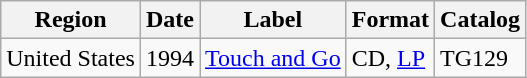<table class="wikitable">
<tr>
<th>Region</th>
<th>Date</th>
<th>Label</th>
<th>Format</th>
<th>Catalog</th>
</tr>
<tr>
<td>United States</td>
<td>1994</td>
<td><a href='#'>Touch and Go</a></td>
<td>CD, <a href='#'>LP</a></td>
<td>TG129</td>
</tr>
</table>
